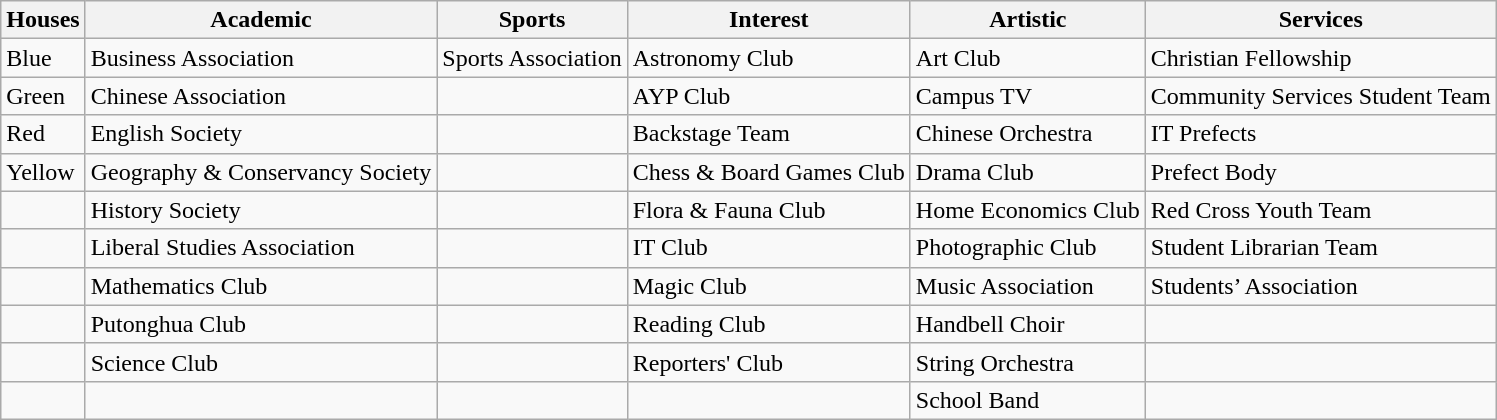<table class="wikitable">
<tr>
<th><strong>Houses</strong></th>
<th><strong>Academic</strong></th>
<th><strong>Sports</strong></th>
<th><strong>Interest</strong></th>
<th><strong>Artistic</strong></th>
<th><strong>Services</strong></th>
</tr>
<tr>
<td>Blue</td>
<td>Business Association</td>
<td>Sports Association</td>
<td>Astronomy Club</td>
<td>Art Club</td>
<td>Christian Fellowship</td>
</tr>
<tr>
<td>Green</td>
<td>Chinese Association</td>
<td></td>
<td>AYP Club</td>
<td>Campus TV</td>
<td>Community Services Student Team</td>
</tr>
<tr>
<td>Red</td>
<td>English Society</td>
<td></td>
<td>Backstage Team</td>
<td>Chinese Orchestra</td>
<td>IT Prefects</td>
</tr>
<tr>
<td>Yellow</td>
<td>Geography & Conservancy Society</td>
<td></td>
<td>Chess & Board Games Club</td>
<td>Drama Club</td>
<td>Prefect Body</td>
</tr>
<tr>
<td></td>
<td>History Society</td>
<td></td>
<td>Flora & Fauna Club</td>
<td>Home Economics Club</td>
<td>Red Cross Youth Team</td>
</tr>
<tr>
<td></td>
<td>Liberal Studies Association</td>
<td></td>
<td>IT Club</td>
<td>Photographic Club</td>
<td>Student Librarian Team</td>
</tr>
<tr>
<td></td>
<td>Mathematics Club</td>
<td></td>
<td>Magic Club</td>
<td>Music Association</td>
<td>Students’ Association</td>
</tr>
<tr>
<td></td>
<td>Putonghua Club</td>
<td></td>
<td>Reading Club</td>
<td>Handbell Choir</td>
<td></td>
</tr>
<tr>
<td></td>
<td>Science Club</td>
<td></td>
<td>Reporters' Club</td>
<td>String Orchestra</td>
<td></td>
</tr>
<tr>
<td></td>
<td></td>
<td></td>
<td></td>
<td>School Band</td>
<td></td>
</tr>
</table>
